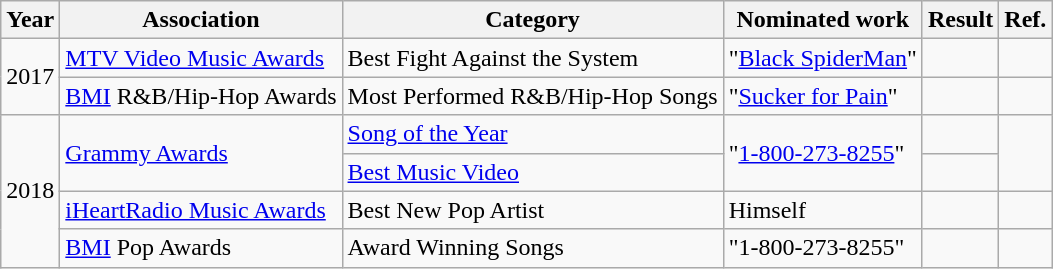<table class="wikitable">
<tr>
<th>Year</th>
<th>Association</th>
<th>Category</th>
<th>Nominated work</th>
<th>Result</th>
<th>Ref.</th>
</tr>
<tr>
<td rowspan=2>2017</td>
<td><a href='#'>MTV Video Music Awards</a></td>
<td>Best Fight Against the System</td>
<td>"<a href='#'>Black SpiderMan</a>"</td>
<td></td>
<td></td>
</tr>
<tr>
<td><a href='#'>BMI</a> R&B/Hip-Hop Awards</td>
<td>Most Performed R&B/Hip-Hop Songs</td>
<td>"<a href='#'>Sucker for Pain</a>"</td>
<td></td>
<td></td>
</tr>
<tr>
<td rowspan=4>2018</td>
<td rowspan=2><a href='#'>Grammy Awards</a></td>
<td><a href='#'>Song of the Year</a></td>
<td rowspan="2">"<a href='#'>1-800-273-8255</a>"</td>
<td></td>
<td rowspan=2></td>
</tr>
<tr>
<td><a href='#'>Best Music Video</a></td>
<td></td>
</tr>
<tr>
<td><a href='#'>iHeartRadio Music Awards</a></td>
<td>Best New Pop Artist</td>
<td>Himself</td>
<td></td>
<td></td>
</tr>
<tr>
<td><a href='#'>BMI</a> Pop Awards</td>
<td>Award Winning Songs</td>
<td>"1-800-273-8255"</td>
<td></td>
<td></td>
</tr>
</table>
